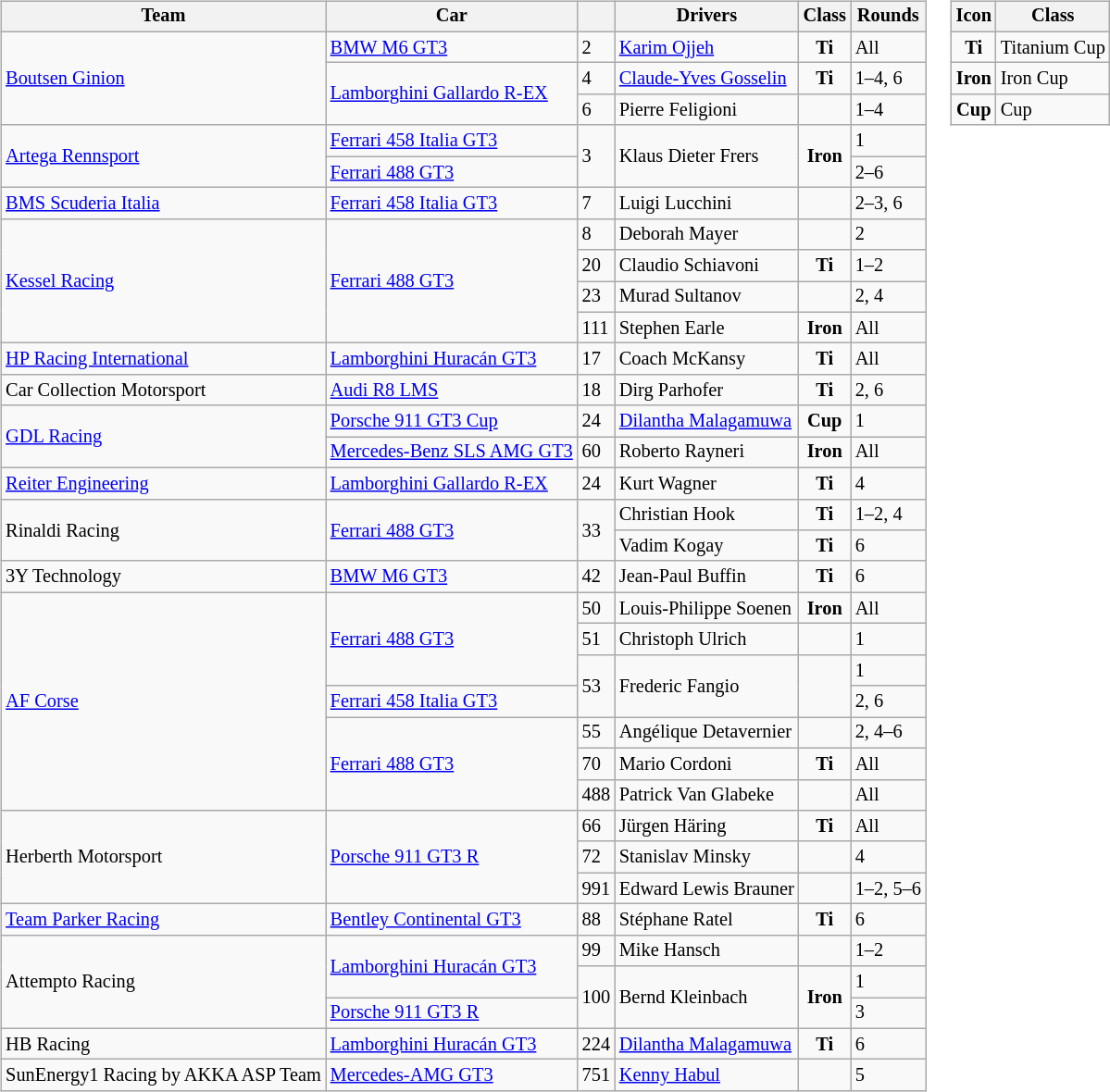<table>
<tr>
<td><br><table class="wikitable" style="font-size: 85%;">
<tr>
<th>Team</th>
<th>Car</th>
<th></th>
<th>Drivers</th>
<th>Class</th>
<th>Rounds</th>
</tr>
<tr>
<td rowspan=3> <a href='#'>Boutsen Ginion</a></td>
<td><a href='#'>BMW M6 GT3</a></td>
<td>2</td>
<td> <a href='#'>Karim Ojjeh</a></td>
<td align=center><strong><span>Ti</span></strong></td>
<td>All</td>
</tr>
<tr>
<td rowspan=2><a href='#'>Lamborghini Gallardo R-EX</a></td>
<td>4</td>
<td> <a href='#'>Claude-Yves Gosselin</a></td>
<td align=center><strong><span>Ti</span></strong></td>
<td>1–4, 6</td>
</tr>
<tr>
<td>6</td>
<td> Pierre Feligioni</td>
<td></td>
<td>1–4</td>
</tr>
<tr>
<td rowspan=2> <a href='#'>Artega Rennsport</a></td>
<td><a href='#'>Ferrari 458 Italia GT3</a></td>
<td rowspan=2>3</td>
<td rowspan=2> Klaus Dieter Frers</td>
<td rowspan=2 align=center><strong><span>Iron</span></strong></td>
<td>1</td>
</tr>
<tr>
<td><a href='#'>Ferrari 488 GT3</a></td>
<td>2–6</td>
</tr>
<tr>
<td> <a href='#'>BMS Scuderia Italia</a></td>
<td><a href='#'>Ferrari 458 Italia GT3</a></td>
<td>7</td>
<td> Luigi Lucchini</td>
<td></td>
<td>2–3, 6</td>
</tr>
<tr>
<td rowspan=4> <a href='#'>Kessel Racing</a></td>
<td rowspan=4><a href='#'>Ferrari 488 GT3</a></td>
<td>8</td>
<td> Deborah Mayer</td>
<td></td>
<td>2</td>
</tr>
<tr>
<td>20</td>
<td> Claudio Schiavoni</td>
<td align=center><strong><span>Ti</span></strong></td>
<td>1–2</td>
</tr>
<tr>
<td>23</td>
<td> Murad Sultanov</td>
<td></td>
<td>2, 4</td>
</tr>
<tr>
<td>111</td>
<td> Stephen Earle</td>
<td align=center><strong><span>Iron</span></strong></td>
<td>All</td>
</tr>
<tr>
<td> <a href='#'>HP Racing International</a></td>
<td><a href='#'>Lamborghini Huracán GT3</a></td>
<td>17</td>
<td> Coach McKansy</td>
<td align=center><strong><span>Ti</span></strong></td>
<td>All</td>
</tr>
<tr>
<td> Car Collection Motorsport</td>
<td><a href='#'>Audi R8 LMS</a></td>
<td>18</td>
<td> Dirg Parhofer</td>
<td align=center><strong><span>Ti</span></strong></td>
<td>2, 6</td>
</tr>
<tr>
<td rowspan=2> <a href='#'>GDL Racing</a></td>
<td><a href='#'>Porsche 911 GT3 Cup</a></td>
<td>24</td>
<td> <a href='#'>Dilantha Malagamuwa</a></td>
<td align=center><strong><span>Cup</span></strong></td>
<td>1</td>
</tr>
<tr>
<td><a href='#'>Mercedes-Benz SLS AMG GT3</a></td>
<td>60</td>
<td> Roberto Rayneri</td>
<td align=center><strong><span>Iron</span></strong></td>
<td>All</td>
</tr>
<tr>
<td> <a href='#'>Reiter Engineering</a></td>
<td><a href='#'>Lamborghini Gallardo R-EX</a></td>
<td>24</td>
<td> Kurt Wagner</td>
<td align=center><strong><span>Ti</span></strong></td>
<td>4</td>
</tr>
<tr>
<td rowspan=2> Rinaldi Racing</td>
<td rowspan=2><a href='#'>Ferrari 488 GT3</a></td>
<td rowspan=2>33</td>
<td> Christian Hook</td>
<td align=center><strong><span>Ti</span></strong></td>
<td>1–2, 4</td>
</tr>
<tr>
<td> Vadim Kogay</td>
<td align=center><strong><span>Ti</span></strong></td>
<td>6</td>
</tr>
<tr>
<td> 3Y Technology</td>
<td><a href='#'>BMW M6 GT3</a></td>
<td>42</td>
<td> Jean-Paul Buffin</td>
<td align=center><strong><span>Ti</span></strong></td>
<td>6</td>
</tr>
<tr>
<td rowspan=7> <a href='#'>AF Corse</a></td>
<td rowspan=3><a href='#'>Ferrari 488 GT3</a></td>
<td>50</td>
<td> Louis-Philippe Soenen</td>
<td align=center><strong><span>Iron</span></strong></td>
<td>All</td>
</tr>
<tr>
<td>51</td>
<td> Christoph Ulrich</td>
<td></td>
<td>1</td>
</tr>
<tr>
<td rowspan=2>53</td>
<td rowspan=2> Frederic Fangio</td>
<td rowspan=2></td>
<td>1</td>
</tr>
<tr>
<td><a href='#'>Ferrari 458 Italia GT3</a></td>
<td>2, 6</td>
</tr>
<tr>
<td rowspan=3><a href='#'>Ferrari 488 GT3</a></td>
<td>55</td>
<td> Angélique Detavernier</td>
<td></td>
<td>2, 4–6</td>
</tr>
<tr>
<td>70</td>
<td> Mario Cordoni</td>
<td align=center><strong><span>Ti</span></strong></td>
<td>All</td>
</tr>
<tr>
<td>488</td>
<td> Patrick Van Glabeke</td>
<td></td>
<td>All</td>
</tr>
<tr>
<td rowspan=3> Herberth Motorsport</td>
<td rowspan=3><a href='#'>Porsche 911 GT3 R</a></td>
<td>66</td>
<td> Jürgen Häring</td>
<td align=center><strong><span>Ti</span></strong></td>
<td>All</td>
</tr>
<tr>
<td>72</td>
<td> Stanislav Minsky</td>
<td></td>
<td>4</td>
</tr>
<tr>
<td>991</td>
<td> Edward Lewis Brauner</td>
<td></td>
<td>1–2, 5–6</td>
</tr>
<tr>
<td> <a href='#'>Team Parker Racing</a></td>
<td><a href='#'>Bentley Continental GT3</a></td>
<td>88</td>
<td> Stéphane Ratel</td>
<td align=center><strong><span>Ti</span></strong></td>
<td>6</td>
</tr>
<tr>
<td rowspan=3> Attempto Racing</td>
<td rowspan=2><a href='#'>Lamborghini Huracán GT3</a></td>
<td>99</td>
<td> Mike Hansch</td>
<td></td>
<td>1–2</td>
</tr>
<tr>
<td rowspan=2>100</td>
<td rowspan=2> Bernd Kleinbach</td>
<td rowspan=2 align=center><strong><span>Iron</span></strong></td>
<td>1</td>
</tr>
<tr>
<td><a href='#'>Porsche 911 GT3 R</a></td>
<td>3</td>
</tr>
<tr>
<td> HB Racing</td>
<td><a href='#'>Lamborghini Huracán GT3</a></td>
<td>224</td>
<td> <a href='#'>Dilantha Malagamuwa</a></td>
<td align=center><strong><span>Ti</span></strong></td>
<td>6</td>
</tr>
<tr>
<td> SunEnergy1 Racing by AKKA ASP Team</td>
<td><a href='#'>Mercedes-AMG GT3</a></td>
<td>751</td>
<td> <a href='#'>Kenny Habul</a></td>
<td></td>
<td>5</td>
</tr>
</table>
</td>
<td valign="top"><br><table class="wikitable" style="font-size: 85%;">
<tr>
<th>Icon</th>
<th>Class</th>
</tr>
<tr>
<td align=center><strong><span>Ti</span></strong></td>
<td>Titanium Cup</td>
</tr>
<tr>
<td align=center><strong><span>Iron</span></strong></td>
<td>Iron Cup</td>
</tr>
<tr>
<td align=center><strong><span>Cup</span></strong></td>
<td>Cup</td>
</tr>
</table>
</td>
</tr>
</table>
